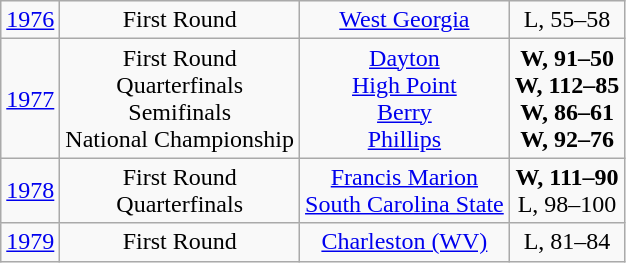<table class="wikitable">
<tr align="center">
<td><a href='#'>1976</a></td>
<td>First Round</td>
<td><a href='#'>West Georgia</a></td>
<td>L, 55–58</td>
</tr>
<tr align="center">
<td><a href='#'>1977</a></td>
<td>First Round<br>Quarterfinals<br>Semifinals<br>National Championship</td>
<td><a href='#'>Dayton</a><br><a href='#'>High Point</a><br><a href='#'>Berry</a><br><a href='#'>Phillips</a></td>
<td><strong>W, 91–50</strong><br><strong>W, 112–85</strong><br><strong>W, 86–61</strong><br><strong>W, 92–76</strong></td>
</tr>
<tr align="center">
<td><a href='#'>1978</a></td>
<td>First Round<br>Quarterfinals</td>
<td><a href='#'>Francis Marion</a><br><a href='#'>South Carolina State</a></td>
<td><strong>W, 111–90</strong><br>L, 98–100</td>
</tr>
<tr align="center">
<td><a href='#'>1979</a></td>
<td>First Round</td>
<td><a href='#'>Charleston (WV)</a></td>
<td>L, 81–84</td>
</tr>
</table>
